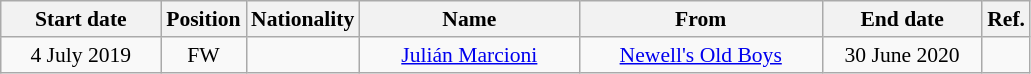<table class="wikitable" style="text-align:center; font-size:90%; ">
<tr>
<th style="background:#; color:#; width:100px;">Start date</th>
<th style="background:#; color:#; width:50px;">Position</th>
<th style="background:#; color:#; width:50px;">Nationality</th>
<th style="background:#; color:#; width:140px;">Name</th>
<th style="background:#; color:#; width:155px;">From</th>
<th style="background:#; color:#; width:100px;">End date</th>
<th style="background:#; color:#; width:25px;">Ref.</th>
</tr>
<tr>
<td>4 July 2019</td>
<td>FW</td>
<td></td>
<td><a href='#'>Julián Marcioni</a></td>
<td> <a href='#'>Newell's Old Boys</a></td>
<td>30 June 2020</td>
<td></td>
</tr>
</table>
